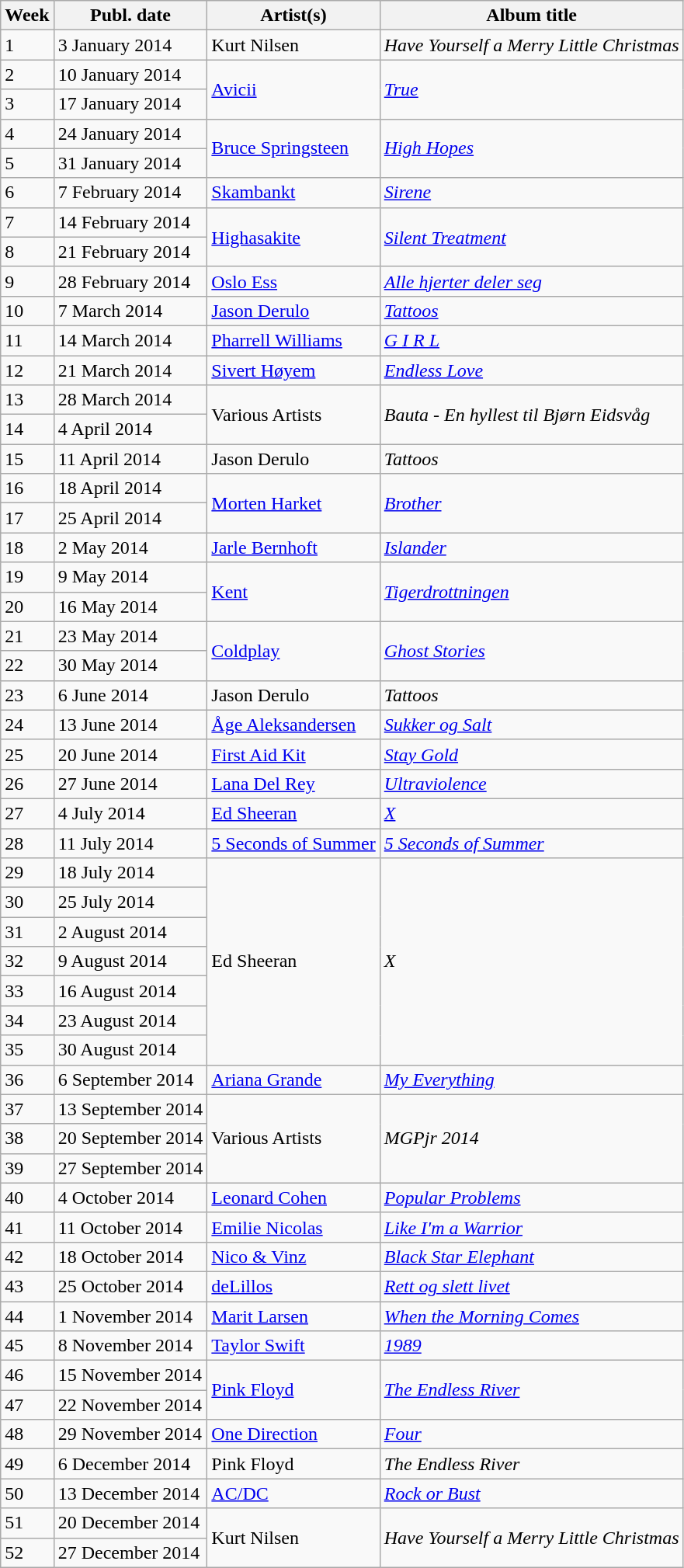<table class="wikitable">
<tr>
<th>Week</th>
<th>Publ. date</th>
<th><strong>Artist(s)</strong></th>
<th><strong>Album title</strong></th>
</tr>
<tr>
<td>1</td>
<td>3 January 2014</td>
<td>Kurt Nilsen</td>
<td><em>Have Yourself a Merry Little Christmas</em></td>
</tr>
<tr>
<td>2</td>
<td>10 January 2014</td>
<td rowspan=2><a href='#'>Avicii</a></td>
<td rowspan=2><em><a href='#'>True</a></em></td>
</tr>
<tr>
<td>3</td>
<td>17 January 2014</td>
</tr>
<tr>
<td>4</td>
<td>24 January 2014</td>
<td rowspan=2><a href='#'>Bruce Springsteen</a></td>
<td rowspan=2><em><a href='#'>High Hopes</a></em></td>
</tr>
<tr>
<td>5</td>
<td>31 January 2014</td>
</tr>
<tr>
<td>6</td>
<td>7 February 2014</td>
<td><a href='#'>Skambankt</a></td>
<td><em><a href='#'>Sirene</a></em></td>
</tr>
<tr>
<td>7</td>
<td>14 February 2014</td>
<td rowspan=2><a href='#'>Highasakite</a></td>
<td rowspan=2><em><a href='#'>Silent Treatment</a></em></td>
</tr>
<tr>
<td>8</td>
<td>21 February 2014</td>
</tr>
<tr>
<td>9</td>
<td>28 February 2014</td>
<td><a href='#'>Oslo Ess</a></td>
<td><em><a href='#'>Alle hjerter deler seg</a></em></td>
</tr>
<tr>
<td>10</td>
<td>7 March 2014</td>
<td><a href='#'>Jason Derulo</a></td>
<td><em><a href='#'>Tattoos</a></em></td>
</tr>
<tr>
<td>11</td>
<td>14 March 2014</td>
<td><a href='#'>Pharrell Williams</a></td>
<td><em><a href='#'>G I R L</a></em></td>
</tr>
<tr>
<td>12</td>
<td>21 March 2014</td>
<td><a href='#'>Sivert Høyem</a></td>
<td><em><a href='#'>Endless Love</a></em></td>
</tr>
<tr>
<td>13</td>
<td>28 March 2014</td>
<td rowspan=2>Various Artists</td>
<td rowspan=2><em>Bauta - En hyllest til Bjørn Eidsvåg</em></td>
</tr>
<tr>
<td>14</td>
<td>4 April 2014</td>
</tr>
<tr>
<td>15</td>
<td>11 April 2014</td>
<td>Jason Derulo</td>
<td><em>Tattoos</em></td>
</tr>
<tr>
<td>16</td>
<td>18 April 2014</td>
<td rowspan=2><a href='#'>Morten Harket</a></td>
<td rowspan=2><em><a href='#'>Brother</a></em></td>
</tr>
<tr>
<td>17</td>
<td>25 April 2014</td>
</tr>
<tr>
<td>18</td>
<td>2 May 2014</td>
<td><a href='#'>Jarle Bernhoft</a></td>
<td><em><a href='#'>Islander</a></em></td>
</tr>
<tr>
<td>19</td>
<td>9 May 2014</td>
<td rowspan=2><a href='#'>Kent</a></td>
<td rowspan=2><em><a href='#'>Tigerdrottningen</a></em></td>
</tr>
<tr>
<td>20</td>
<td>16 May 2014</td>
</tr>
<tr>
<td>21</td>
<td>23 May 2014</td>
<td rowspan=2><a href='#'>Coldplay</a></td>
<td rowspan=2><em><a href='#'>Ghost Stories</a></em></td>
</tr>
<tr>
<td>22</td>
<td>30 May 2014</td>
</tr>
<tr>
<td>23</td>
<td>6 June 2014</td>
<td>Jason Derulo</td>
<td><em>Tattoos</em></td>
</tr>
<tr>
<td>24</td>
<td>13 June 2014</td>
<td><a href='#'>Åge Aleksandersen</a></td>
<td><em><a href='#'>Sukker og Salt</a></em></td>
</tr>
<tr>
<td>25</td>
<td>20 June 2014</td>
<td><a href='#'>First Aid Kit</a></td>
<td><em><a href='#'>Stay Gold</a></em></td>
</tr>
<tr>
<td>26</td>
<td>27 June 2014</td>
<td><a href='#'>Lana Del Rey</a></td>
<td><em><a href='#'>Ultraviolence</a></em></td>
</tr>
<tr>
<td>27</td>
<td>4 July 2014</td>
<td><a href='#'>Ed Sheeran</a></td>
<td><em><a href='#'>X</a></em></td>
</tr>
<tr>
<td>28</td>
<td>11 July 2014</td>
<td><a href='#'>5 Seconds of Summer</a></td>
<td><em><a href='#'>5 Seconds of Summer</a></em></td>
</tr>
<tr>
<td>29</td>
<td>18 July 2014</td>
<td rowspan=7>Ed Sheeran</td>
<td rowspan=7><em>X</em></td>
</tr>
<tr>
<td>30</td>
<td>25 July 2014</td>
</tr>
<tr>
<td>31</td>
<td>2 August 2014</td>
</tr>
<tr>
<td>32</td>
<td>9 August 2014</td>
</tr>
<tr>
<td>33</td>
<td>16 August 2014</td>
</tr>
<tr>
<td>34</td>
<td>23 August 2014</td>
</tr>
<tr>
<td>35</td>
<td>30 August 2014</td>
</tr>
<tr>
<td>36</td>
<td>6 September 2014</td>
<td><a href='#'>Ariana Grande</a></td>
<td><em><a href='#'>My Everything</a></em></td>
</tr>
<tr>
<td>37</td>
<td>13 September 2014</td>
<td rowspan=3>Various Artists</td>
<td rowspan=3><em>MGPjr 2014</em></td>
</tr>
<tr>
<td>38</td>
<td>20 September 2014</td>
</tr>
<tr>
<td>39</td>
<td>27 September 2014</td>
</tr>
<tr>
<td>40</td>
<td>4 October 2014</td>
<td><a href='#'>Leonard Cohen</a></td>
<td><em><a href='#'>Popular Problems</a></em></td>
</tr>
<tr>
<td>41</td>
<td>11 October 2014</td>
<td><a href='#'>Emilie Nicolas</a></td>
<td><em><a href='#'>Like I'm a Warrior</a></em></td>
</tr>
<tr>
<td>42</td>
<td>18 October 2014</td>
<td><a href='#'>Nico & Vinz</a></td>
<td><em><a href='#'>Black Star Elephant</a></em></td>
</tr>
<tr>
<td>43</td>
<td>25 October 2014</td>
<td><a href='#'>deLillos</a></td>
<td><em><a href='#'>Rett og slett livet</a></em></td>
</tr>
<tr>
<td>44</td>
<td>1 November 2014</td>
<td><a href='#'>Marit Larsen</a></td>
<td><em><a href='#'>When the Morning Comes</a></em></td>
</tr>
<tr>
<td>45</td>
<td>8 November 2014</td>
<td><a href='#'>Taylor Swift</a></td>
<td><em><a href='#'>1989</a></em></td>
</tr>
<tr>
<td>46</td>
<td>15 November 2014</td>
<td rowspan=2><a href='#'>Pink Floyd</a></td>
<td rowspan=2><em><a href='#'>The Endless River</a></em></td>
</tr>
<tr>
<td>47</td>
<td>22 November 2014</td>
</tr>
<tr>
<td>48</td>
<td>29 November 2014</td>
<td><a href='#'>One Direction</a></td>
<td><em><a href='#'>Four</a></em></td>
</tr>
<tr>
<td>49</td>
<td>6 December 2014</td>
<td>Pink Floyd</td>
<td><em>The Endless River</em></td>
</tr>
<tr>
<td>50</td>
<td>13 December 2014</td>
<td><a href='#'>AC/DC</a></td>
<td><em><a href='#'>Rock or Bust</a></em></td>
</tr>
<tr>
<td>51</td>
<td>20 December 2014</td>
<td rowspan=2>Kurt Nilsen</td>
<td rowspan=2><em>Have Yourself a Merry Little Christmas</em></td>
</tr>
<tr>
<td>52</td>
<td>27 December 2014</td>
</tr>
</table>
